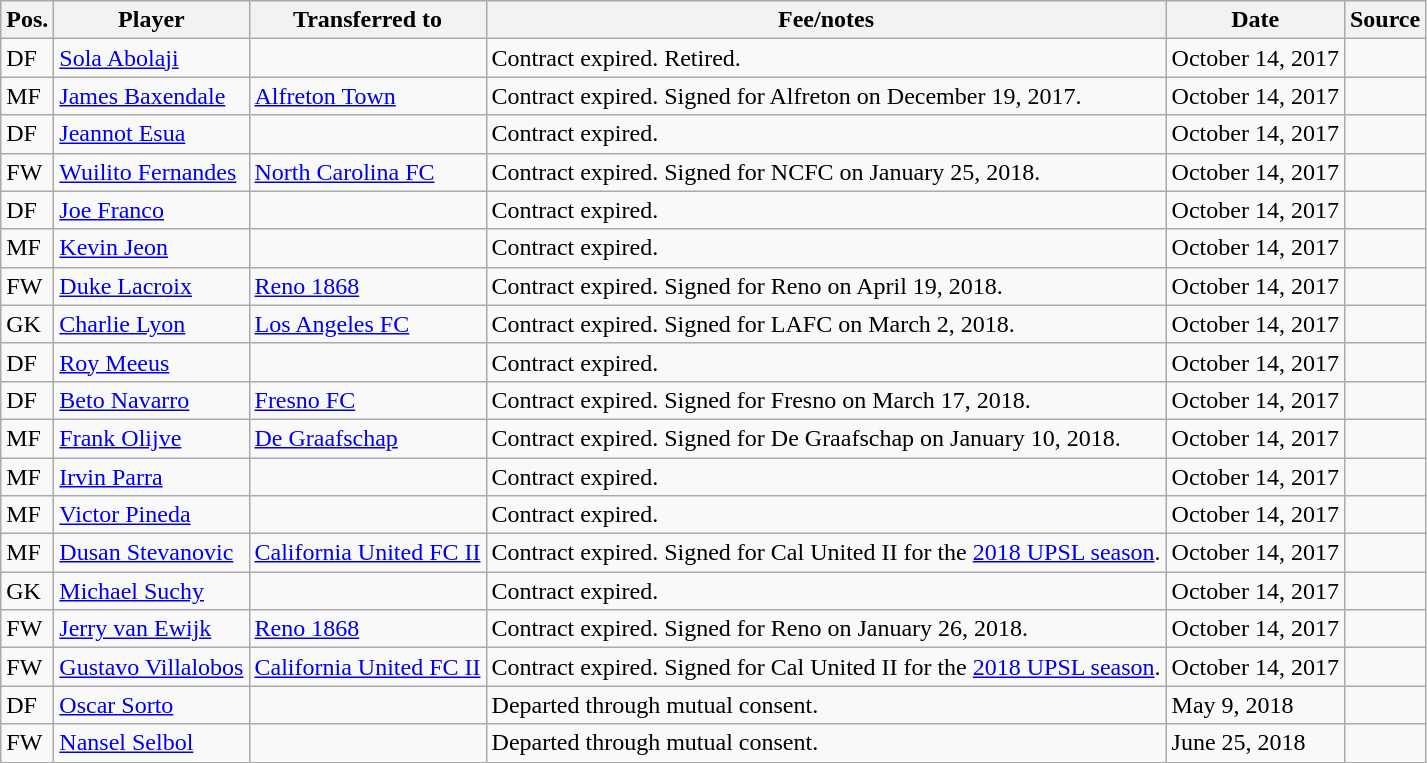<table class="wikitable sortable" style="text-align: left">
<tr>
<th><strong>Pos.</strong></th>
<th><strong>Player</strong></th>
<th><strong>Transferred to</strong></th>
<th><strong>Fee/notes</strong></th>
<th><strong>Date</strong></th>
<th><strong>Source</strong></th>
</tr>
<tr>
<td>DF</td>
<td> <a href='#'>Sola Abolaji</a></td>
<td></td>
<td>Contract expired. Retired.</td>
<td>October 14, 2017</td>
<td align=center></td>
</tr>
<tr>
<td>MF</td>
<td> <a href='#'>James Baxendale</a></td>
<td> <a href='#'>Alfreton Town</a></td>
<td>Contract expired. Signed for Alfreton on December 19, 2017.</td>
<td>October 14, 2017</td>
<td align=center></td>
</tr>
<tr>
<td>DF</td>
<td> <a href='#'>Jeannot Esua</a></td>
<td></td>
<td>Contract expired.</td>
<td>October 14, 2017</td>
<td align=center></td>
</tr>
<tr>
<td>FW</td>
<td> <a href='#'>Wuilito Fernandes</a></td>
<td> <a href='#'>North Carolina FC</a></td>
<td>Contract expired. Signed for NCFC on January 25, 2018.</td>
<td>October 14, 2017</td>
<td align=center></td>
</tr>
<tr>
<td>DF</td>
<td> <a href='#'>Joe Franco</a></td>
<td></td>
<td>Contract expired.</td>
<td>October 14, 2017</td>
<td align=center></td>
</tr>
<tr>
<td>MF</td>
<td> <a href='#'>Kevin Jeon</a></td>
<td></td>
<td>Contract expired.</td>
<td>October 14, 2017</td>
<td align=center></td>
</tr>
<tr>
<td>FW</td>
<td> <a href='#'>Duke Lacroix</a></td>
<td> <a href='#'>Reno 1868</a></td>
<td>Contract expired. Signed for Reno on April 19, 2018.</td>
<td>October 14, 2017</td>
<td align=center></td>
</tr>
<tr>
<td>GK</td>
<td> <a href='#'>Charlie Lyon</a></td>
<td> <a href='#'>Los Angeles FC</a></td>
<td>Contract expired. Signed for LAFC on March 2, 2018.</td>
<td>October 14, 2017</td>
<td align=center></td>
</tr>
<tr>
<td>DF</td>
<td> <a href='#'>Roy Meeus</a></td>
<td></td>
<td>Contract expired.</td>
<td>October 14, 2017</td>
<td align=center></td>
</tr>
<tr>
<td>DF</td>
<td> <a href='#'>Beto Navarro</a></td>
<td> <a href='#'>Fresno FC</a></td>
<td>Contract expired. Signed for Fresno on March 17, 2018.</td>
<td>October 14, 2017</td>
<td align=center></td>
</tr>
<tr>
<td>MF</td>
<td> <a href='#'>Frank Olijve</a></td>
<td> <a href='#'>De Graafschap</a></td>
<td>Contract expired. Signed for De Graafschap on January 10, 2018.</td>
<td>October 14, 2017</td>
<td align=center></td>
</tr>
<tr>
<td>MF</td>
<td> <a href='#'>Irvin Parra</a></td>
<td></td>
<td>Contract expired.</td>
<td>October 14, 2017</td>
<td align=center></td>
</tr>
<tr>
<td>MF</td>
<td> <a href='#'>Victor Pineda</a></td>
<td></td>
<td>Contract expired.</td>
<td>October 14, 2017</td>
<td align=center></td>
</tr>
<tr>
<td>MF</td>
<td> <a href='#'>Dusan Stevanovic</a></td>
<td> <a href='#'>California United FC II</a></td>
<td>Contract expired. Signed for Cal United II for the <a href='#'>2018 UPSL season</a>.</td>
<td>October 14, 2017</td>
<td align=center></td>
</tr>
<tr>
<td>GK</td>
<td> <a href='#'>Michael Suchy</a></td>
<td></td>
<td>Contract expired.</td>
<td>October 14, 2017</td>
<td align=center></td>
</tr>
<tr>
<td>FW</td>
<td> <a href='#'>Jerry van Ewijk</a></td>
<td> <a href='#'>Reno 1868</a></td>
<td>Contract expired. Signed for Reno on January 26, 2018.</td>
<td>October 14, 2017</td>
<td align=center></td>
</tr>
<tr>
<td>FW</td>
<td> <a href='#'>Gustavo Villalobos</a></td>
<td> <a href='#'>California United FC II</a></td>
<td>Contract expired. Signed for Cal United II for the <a href='#'>2018 UPSL season</a>.</td>
<td>October 14, 2017</td>
<td align=center></td>
</tr>
<tr>
<td>DF</td>
<td> <a href='#'>Oscar Sorto</a></td>
<td></td>
<td>Departed through mutual consent.</td>
<td>May 9, 2018</td>
<td align=center></td>
</tr>
<tr>
<td>FW</td>
<td> <a href='#'>Nansel Selbol</a></td>
<td></td>
<td>Departed through mutual consent.</td>
<td>June 25, 2018</td>
<td align=center></td>
</tr>
</table>
